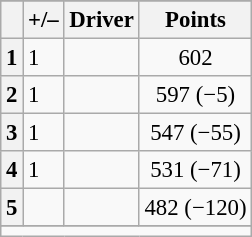<table class="wikitable sortable" style="font-size:95%;">
<tr>
</tr>
<tr>
<th scope="col"></th>
<th scope="col">+/–</th>
<th scope="col">Driver</th>
<th scope="col">Points</th>
</tr>
<tr>
<th scope="row">1</th>
<td align="left"> 1</td>
<td></td>
<td style="text-align:center;">602</td>
</tr>
<tr>
<th scope="row">2</th>
<td align="left"> 1</td>
<td></td>
<td style="text-align:center;">597 (−5)</td>
</tr>
<tr>
<th scope="row">3</th>
<td align="left"> 1</td>
<td></td>
<td style="text-align:center;">547 (−55)</td>
</tr>
<tr>
<th scope="row">4</th>
<td align="left"> 1</td>
<td></td>
<td style="text-align:center;">531 (−71)</td>
</tr>
<tr>
<th scope="row">5</th>
<td align="left"></td>
<td></td>
<td style="text-align:center;">482 (−120)</td>
</tr>
<tr>
</tr>
<tr class="sortbottom">
<td colspan="9"></td>
</tr>
</table>
